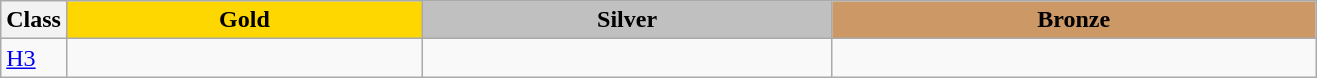<table class=wikitable style="font-size:100%">
<tr>
<th rowspan="1" width="5%">Class</th>
<th rowspan="1" style="background:gold;">Gold</th>
<th colspan="1" style="background:silver;">Silver</th>
<th colspan="1" style="background:#CC9966;">Bronze</th>
</tr>
<tr>
<td><a href='#'>H3</a></td>
<td></td>
<td></td>
<td></td>
</tr>
</table>
